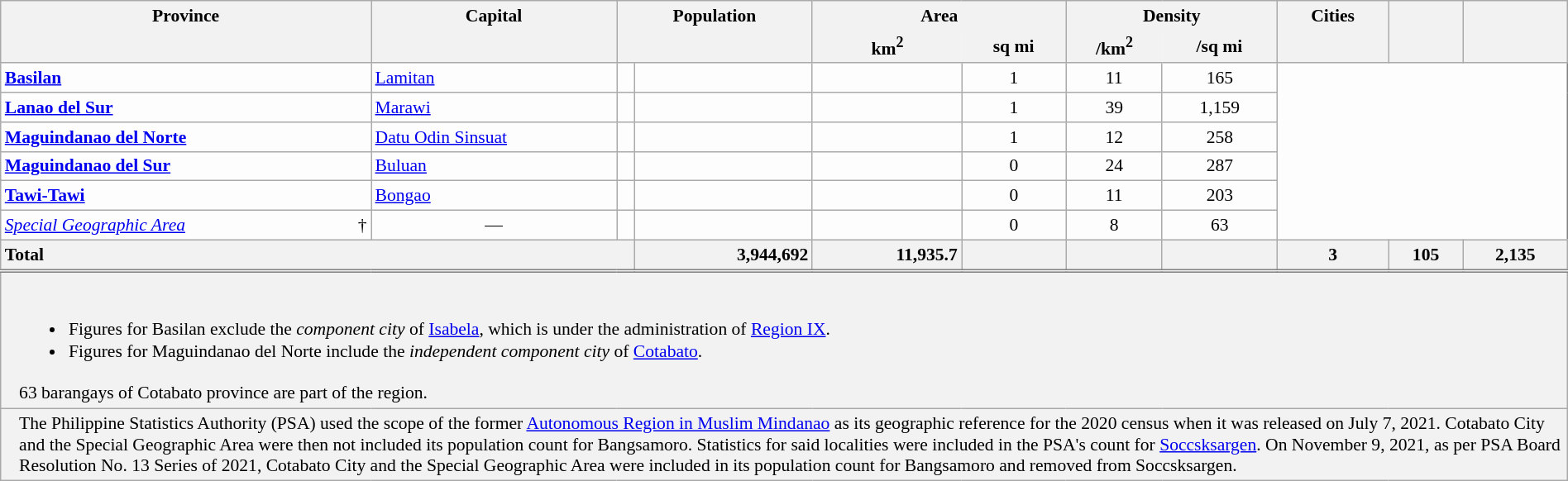<table class="wikitable sortable" style="margin:auto; background:#fdfdfd; text-align:center; font-size:90%; border:1pt solid gray;">
<tr>
<th scope="col" style="border-bottom:none;" colspan=2 class="unsortable">Province</th>
<th scope="col" style="border-bottom:none;" class="unsortable">Capital</th>
<th scope="col" style="border-bottom:none;white-space:nowrap;" class="unsortable" colspan=2>Population </th>
<th scope="col" style="border-bottom:none;" colspan=2>Area</th>
<th scope="col" style="border-bottom:none;" colspan=2>Density</th>
<th scope="col" style="border-bottom:none;" class="unsortable">Cities</th>
<th scope="col" style="border-bottom:none;" class="unsortable"></th>
<th scope="col" style="border-bottom:none;" class="unsortable"></th>
</tr>
<tr>
<th scope="col" style="border-top:none;" colspan=2></th>
<th scope="col" style="border-top:none;"></th>
<th scope="col" style="border-top:none;" colspan=2></th>
<th scope="col" style="border-style:none none solid solid;">km<sup>2</sup></th>
<th scope="col" style="border-style:none solid solid none;white-space:nowrap;" class="unsortable">sq mi</th>
<th scope="col" style="border-style:none none solid solid;">/km<sup>2</sup></th>
<th scope="col" style="border-style:none solid solid none;white-space:nowrap;" class="unsortable">/sq mi</th>
<th scope="col" style="border-top:none;"></th>
<th scope="col" style="border-top:none;"></th>
<th scope="col" style="border-top:none;"></th>
</tr>
<tr>
<th scope="row" style="text-align:left; background:initial;" colspan="2"><a href='#'>Basilan</a></th>
<td style="text-align:left;"><a href='#'>Lamitan</a></td>
<td> </td>
<td> </td>
<td></td>
<td>1</td>
<td>11</td>
<td>165 </td>
</tr>
<tr>
<th scope="row" style="text-align:left; background:initial;" colspan="2"><a href='#'>Lanao del Sur</a></th>
<td style="text-align:left;"><a href='#'>Marawi</a></td>
<td></td>
<td></td>
<td></td>
<td>1</td>
<td>39</td>
<td>1,159</td>
</tr>
<tr>
<th scope="row" style="text-align:left; background:initial;" colspan="2"><a href='#'>Maguindanao del Norte</a></th>
<td style="text-align:left;"><a href='#'>Datu Odin Sinsuat</a></td>
<td></td>
<td> </td>
<td></td>
<td>1</td>
<td>12</td>
<td>258</td>
</tr>
<tr>
<th scope="row" style="text-align:left; background:initial;" colspan="2"><a href='#'>Maguindanao del Sur</a></th>
<td style="text-align:left;"><a href='#'>Buluan</a></td>
<td></td>
<td></td>
<td></td>
<td>0</td>
<td>24</td>
<td>287</td>
</tr>
<tr>
<th scope="row" style="text-align:left; background:initial;" colspan="2"><a href='#'>Tawi-Tawi</a></th>
<td style="text-align:left;"><a href='#'>Bongao</a></td>
<td></td>
<td></td>
<td></td>
<td>0</td>
<td>11</td>
<td>203</td>
</tr>
<tr>
<th scope="row" style="text-align:left;background-color:initial;border-right:0;font-weight:normal;font-style:italic;"><a href='#'>Special Geographic Area</a></th>
<td style="text-align:right;border-left:0;">†</td>
<td>—</td>
<td></td>
<td></td>
<td></td>
<td>0</td>
<td>8</td>
<td>63</td>
</tr>
<tr class="sortbottom">
<th scope="row" colspan=4 style="text-align:left;">Total</th>
<th scope="col" style="text-align:right;">3,944,692</th>
<th scope="col" style="text-align:right;">11,935.7</th>
<th scope="col"></th>
<th scope="col" style="text-align:right;"></th>
<th scope="col" style="text-align:right;"></th>
<th scope="col">3</th>
<th scope="col">105</th>
<th scope="col">2,135</th>
</tr>
<tr class="sortbottom" style="text-align:left;background-color:#F2F2F2;border-top:double grey;line-height:1.3em;">
<td colspan=13 style="padding-left:1em;"><br><ul><li>Figures for Basilan exclude the <em>component city</em> of <a href='#'>Isabela</a>, which is under the administration of <a href='#'>Region IX</a>.</li><li>Figures for Maguindanao del Norte include the <em>independent component city</em> of <a href='#'>Cotabato</a>.</li></ul> 63 barangays of Cotabato province are part of the region.</td>
</tr>
<tr class="sortbottom" style="text-align:left; background:#f2f2f2;">
<td colspan=13 style="padding-left:1em;"> The Philippine Statistics Authority (PSA) used the scope of the former <a href='#'>Autonomous Region in Muslim Mindanao</a> as its geographic reference for the 2020 census when it was released on July 7, 2021. Cotabato City and the Special Geographic Area were then not included its population count for Bangsamoro. Statistics for said localities were included in the PSA's count for <a href='#'>Soccsksargen</a>. On November 9, 2021, as per PSA Board Resolution No. 13 Series of 2021, Cotabato City and the Special Geographic Area were included in its population count for Bangsamoro and removed from Soccsksargen.</td>
</tr>
</table>
